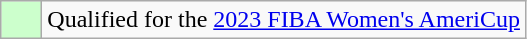<table class="wikitable">
<tr>
<td width=20px bgcolor=#ccffcc></td>
<td>Qualified for the <a href='#'>2023 FIBA Women's AmeriCup</a></td>
</tr>
</table>
